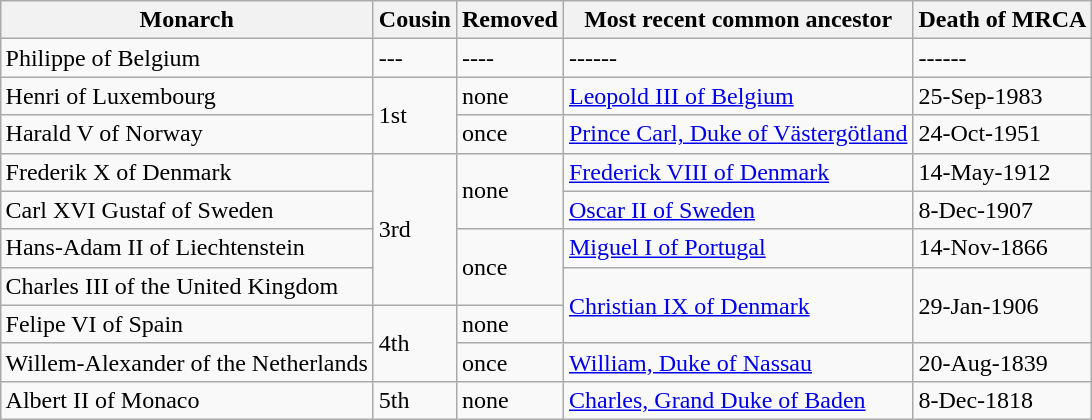<table class="wikitable" style="margin:1em auto 1em auto;">
<tr>
<th>Monarch</th>
<th>Cousin</th>
<th>Removed</th>
<th>Most recent common ancestor</th>
<th>Death of MRCA</th>
</tr>
<tr>
<td>Philippe of Belgium</td>
<td>---</td>
<td>----</td>
<td>------</td>
<td>------</td>
</tr>
<tr>
<td>Henri of Luxembourg</td>
<td rowspan="2">1st</td>
<td>none</td>
<td><a href='#'>Leopold III of Belgium</a></td>
<td>25-Sep-1983</td>
</tr>
<tr>
<td>Harald V of Norway</td>
<td>once</td>
<td><a href='#'>Prince Carl, Duke of Västergötland</a></td>
<td>24-Oct-1951</td>
</tr>
<tr>
<td>Frederik X of Denmark</td>
<td rowspan="4">3rd</td>
<td rowspan="2">none</td>
<td><a href='#'>Frederick VIII of Denmark</a></td>
<td>14-May-1912</td>
</tr>
<tr>
<td>Carl XVI Gustaf of Sweden</td>
<td><a href='#'>Oscar II of Sweden</a></td>
<td>8-Dec-1907</td>
</tr>
<tr>
<td>Hans-Adam II of Liechtenstein</td>
<td rowspan="2">once</td>
<td><a href='#'>Miguel I of Portugal</a></td>
<td>14-Nov-1866</td>
</tr>
<tr>
<td>Charles III of the United Kingdom</td>
<td rowspan="2"><a href='#'>Christian IX of Denmark</a></td>
<td rowspan="2">29-Jan-1906</td>
</tr>
<tr>
<td>Felipe VI of Spain</td>
<td rowspan="2">4th</td>
<td>none</td>
</tr>
<tr>
<td>Willem-Alexander of the Netherlands</td>
<td>once</td>
<td><a href='#'>William, Duke of Nassau</a></td>
<td>20-Aug-1839</td>
</tr>
<tr>
<td>Albert II of Monaco</td>
<td>5th</td>
<td>none</td>
<td><a href='#'>Charles, Grand Duke of Baden</a></td>
<td>8-Dec-1818</td>
</tr>
</table>
